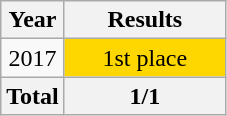<table class="wikitable" style="text-align: center;">
<tr>
<th>Year</th>
<th width="100">Results</th>
</tr>
<tr>
<td> 2017</td>
<td bgcolor=gold>1st place</td>
</tr>
<tr>
<th>Total</th>
<th>1/1</th>
</tr>
</table>
